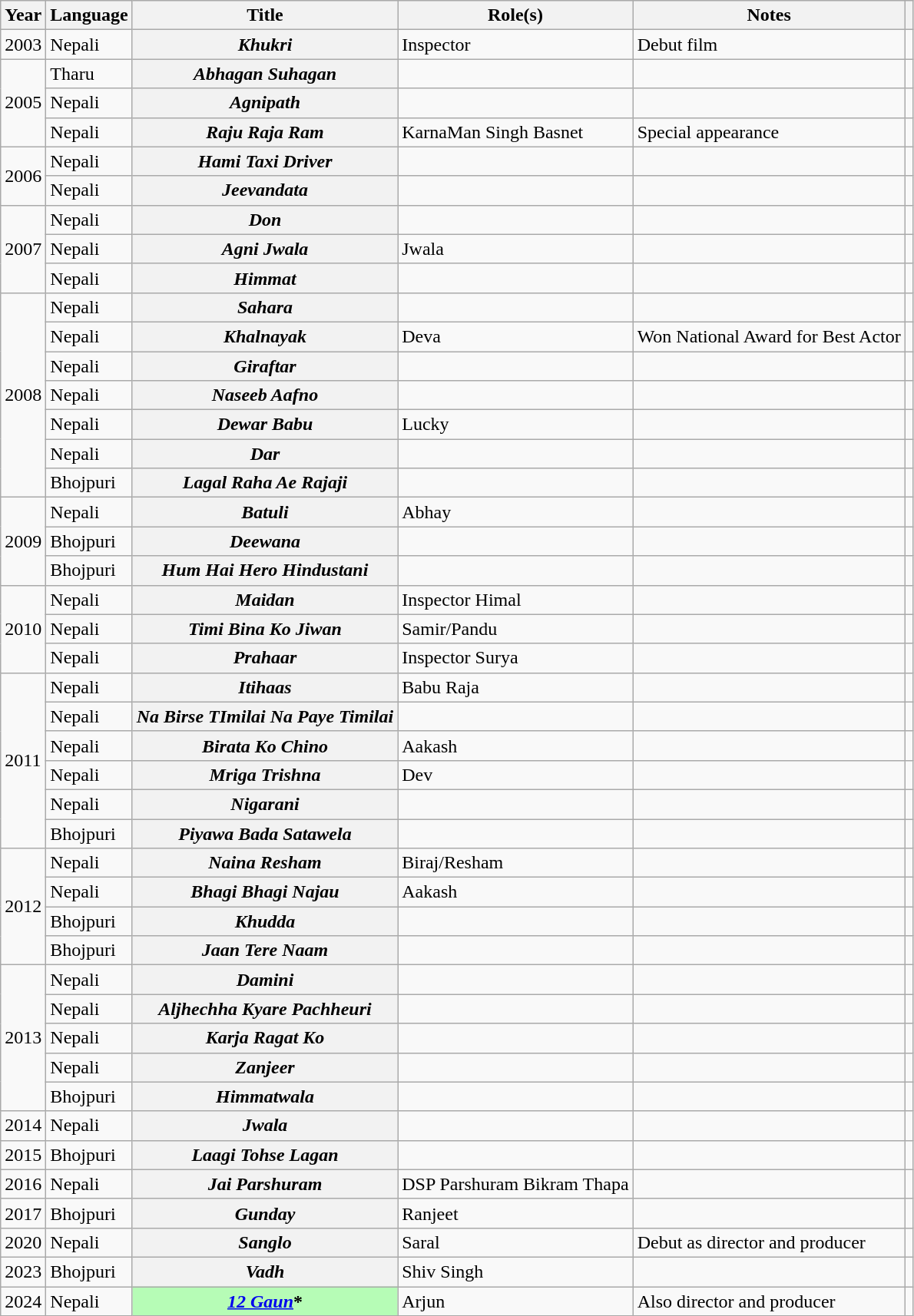<table class="wikitable plainrowheaders sortable" style="margin-right: 0;">
<tr>
<th scope="col">Year</th>
<th scope="col">Language</th>
<th scope="col">Title</th>
<th scope="col">Role(s)</th>
<th scope="col" class="unsortable">Notes</th>
<th scope="col" class="unsortable"></th>
</tr>
<tr>
<td>2003</td>
<td>Nepali</td>
<th scope="row" align="left"><em>Khukri</em></th>
<td>Inspector</td>
<td>Debut film</td>
<td></td>
</tr>
<tr 2005>
<td rowspan="3">2005</td>
<td>Tharu</td>
<th scope="row" align="left"><em>Abhagan Suhagan</em></th>
<td></td>
<td></td>
<td></td>
</tr>
<tr>
<td>Nepali</td>
<th scope="row" align="left"><em>Agnipath</em></th>
<td></td>
<td></td>
<td></td>
</tr>
<tr>
<td>Nepali</td>
<th scope="row" align="left"><em>Raju Raja Ram</em></th>
<td>KarnaMan Singh Basnet</td>
<td>Special appearance</td>
<td></td>
</tr>
<tr>
<td rowspan="2">2006</td>
<td>Nepali</td>
<th scope="row" align="left"><em>Hami Taxi Driver</em></th>
<td></td>
<td></td>
<td></td>
</tr>
<tr>
<td>Nepali</td>
<th scope="row" align="left"><em>Jeevandata</em></th>
<td></td>
<td></td>
<td></td>
</tr>
<tr>
<td rowspan="3">2007</td>
<td>Nepali</td>
<th scope="row" align="left"><em>Don</em></th>
<td></td>
<td></td>
<td></td>
</tr>
<tr>
<td>Nepali</td>
<th scope="row" align="left"><em>Agni Jwala</em></th>
<td>Jwala</td>
<td></td>
<td></td>
</tr>
<tr>
<td>Nepali</td>
<th scope="row" align="left"><em>Himmat</em></th>
<td></td>
<td></td>
<td></td>
</tr>
<tr>
<td rowspan="7">2008</td>
<td>Nepali</td>
<th scope="row" align="left"><em>Sahara</em></th>
<td></td>
<td></td>
<td></td>
</tr>
<tr>
<td>Nepali</td>
<th scope="row" align="left"><em>Khalnayak</em></th>
<td>Deva</td>
<td>Won National Award for Best Actor</td>
<td></td>
</tr>
<tr>
<td>Nepali</td>
<th scope="row" align="left"><em>Giraftar</em></th>
<td></td>
<td></td>
<td></td>
</tr>
<tr>
<td>Nepali</td>
<th scope="row" align="left"><em>Naseeb Aafno</em></th>
<td></td>
<td></td>
<td></td>
</tr>
<tr>
<td>Nepali</td>
<th scope="row" align="left"><em>Dewar Babu</em></th>
<td>Lucky</td>
<td></td>
<td></td>
</tr>
<tr>
<td>Nepali</td>
<th scope="row" align="left"><em>Dar</em></th>
<td></td>
<td></td>
<td></td>
</tr>
<tr>
<td>Bhojpuri</td>
<th scope="row" align="left"><em>Lagal Raha Ae Rajaji</em></th>
<td></td>
<td></td>
<td></td>
</tr>
<tr>
<td rowspan="3">2009</td>
<td>Nepali</td>
<th scope="row" align="left"><em>Batuli</em></th>
<td>Abhay</td>
<td></td>
<td></td>
</tr>
<tr>
<td>Bhojpuri</td>
<th scope="row" align="left"><em>Deewana</em></th>
<td></td>
<td></td>
<td></td>
</tr>
<tr>
<td>Bhojpuri</td>
<th scope="row" align="left"><em>Hum Hai Hero Hindustani</em></th>
<td></td>
<td></td>
<td></td>
</tr>
<tr>
<td rowspan="3">2010</td>
<td>Nepali</td>
<th scope="row" align="left"><em>Maidan</em></th>
<td>Inspector Himal</td>
<td></td>
<td></td>
</tr>
<tr>
<td>Nepali</td>
<th scope="row" align="left"><em>Timi Bina Ko Jiwan</em></th>
<td>Samir/Pandu</td>
<td></td>
<td></td>
</tr>
<tr>
<td>Nepali</td>
<th scope="row" align="left"><em>Prahaar</em></th>
<td>Inspector Surya</td>
<td></td>
<td></td>
</tr>
<tr>
<td rowspan="6">2011</td>
<td>Nepali</td>
<th scope="row" align="left"><em>Itihaas</em></th>
<td>Babu Raja</td>
<td></td>
<td></td>
</tr>
<tr>
<td>Nepali</td>
<th scope="row" align="left"><em>Na Birse TImilai Na Paye Timilai</em></th>
<td></td>
<td></td>
<td></td>
</tr>
<tr>
<td>Nepali</td>
<th scope="row" align="left"><em>Birata Ko Chino</em></th>
<td>Aakash</td>
<td></td>
<td></td>
</tr>
<tr>
<td>Nepali</td>
<th scope="row" align="left"><em>Mriga Trishna</em></th>
<td>Dev</td>
<td></td>
<td></td>
</tr>
<tr>
<td>Nepali</td>
<th scope="row" align="left"><em>Nigarani</em></th>
<td></td>
<td></td>
<td style="text-align:center;"></td>
</tr>
<tr>
<td>Bhojpuri</td>
<th scope="row" align="left"><em>Piyawa Bada Satawela</em></th>
<td></td>
<td></td>
<td style="text-align:center;"></td>
</tr>
<tr>
<td rowspan="4">2012</td>
<td>Nepali</td>
<th scope="row" align="left"><em>Naina Resham</em></th>
<td>Biraj/Resham</td>
<td></td>
<td></td>
</tr>
<tr>
<td>Nepali</td>
<th scope="row" align="left"><em>Bhagi Bhagi Najau</em></th>
<td>Aakash</td>
<td></td>
<td></td>
</tr>
<tr>
<td>Bhojpuri</td>
<th scope="row" align="left"><em>Khudda</em></th>
<td></td>
<td></td>
<td></td>
</tr>
<tr>
<td>Bhojpuri</td>
<th scope="row" align="left"><em>Jaan Tere Naam</em></th>
<td></td>
<td></td>
<td style="text-align:center;"></td>
</tr>
<tr>
<td rowspan="5">2013</td>
<td>Nepali</td>
<th scope="row" align="left"><em>Damini</em></th>
<td></td>
<td></td>
<td></td>
</tr>
<tr>
<td>Nepali</td>
<th scope="row" align="left"><em>Aljhechha Kyare Pachheuri</em></th>
<td></td>
<td></td>
<td></td>
</tr>
<tr>
<td>Nepali</td>
<th scope="row" align="left"><em>Karja Ragat Ko</em></th>
<td></td>
<td></td>
<td></td>
</tr>
<tr>
<td>Nepali</td>
<th scope="row" align="left"><em>Zanjeer</em></th>
<td></td>
<td></td>
<td></td>
</tr>
<tr>
<td>Bhojpuri</td>
<th scope="row" align="left"><em>Himmatwala</em></th>
<td></td>
<td></td>
<td style="text-align:center;"></td>
</tr>
<tr>
<td>2014</td>
<td>Nepali</td>
<th scope="row" align="left"><em>Jwala</em></th>
<td></td>
<td></td>
<td></td>
</tr>
<tr>
<td>2015</td>
<td>Bhojpuri</td>
<th scope="row" align="left"><em>Laagi Tohse Lagan</em></th>
<td></td>
<td></td>
<td style="text-align:center;"></td>
</tr>
<tr>
<td>2016</td>
<td>Nepali</td>
<th scope="row" align="left"><em>Jai Parshuram</em></th>
<td>DSP Parshuram Bikram Thapa</td>
<td></td>
<td></td>
</tr>
<tr>
<td>2017</td>
<td>Bhojpuri</td>
<th scope="row" align="left"><em>Gunday</em></th>
<td>Ranjeet</td>
<td></td>
<td style="text-align:center;"></td>
</tr>
<tr>
<td>2020</td>
<td>Nepali</td>
<th scope="row" align="left"><em>Sanglo</em></th>
<td>Saral</td>
<td>Debut as director and producer</td>
<td style="text-align:center;"></td>
</tr>
<tr>
<td>2023</td>
<td>Bhojpuri</td>
<th scope="row" align="left"><em>Vadh</em></th>
<td>Shiv Singh</td>
<td></td>
<td></td>
</tr>
<tr>
<td>2024</td>
<td>Nepali</td>
<th scope="row" align="left"style="background:#b6fcb6;"><em><a href='#'>12 Gaun</a></em>*</th>
<td>Arjun</td>
<td>Also director and producer</td>
<td style="text-align:center;"></td>
</tr>
</table>
